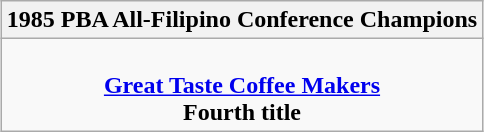<table class=wikitable style="text-align:center; margin:auto">
<tr>
<th>1985 PBA All-Filipino Conference Champions</th>
</tr>
<tr>
<td><br> <strong><a href='#'>Great Taste Coffee Makers</a></strong> <br> <strong>Fourth title</strong></td>
</tr>
</table>
